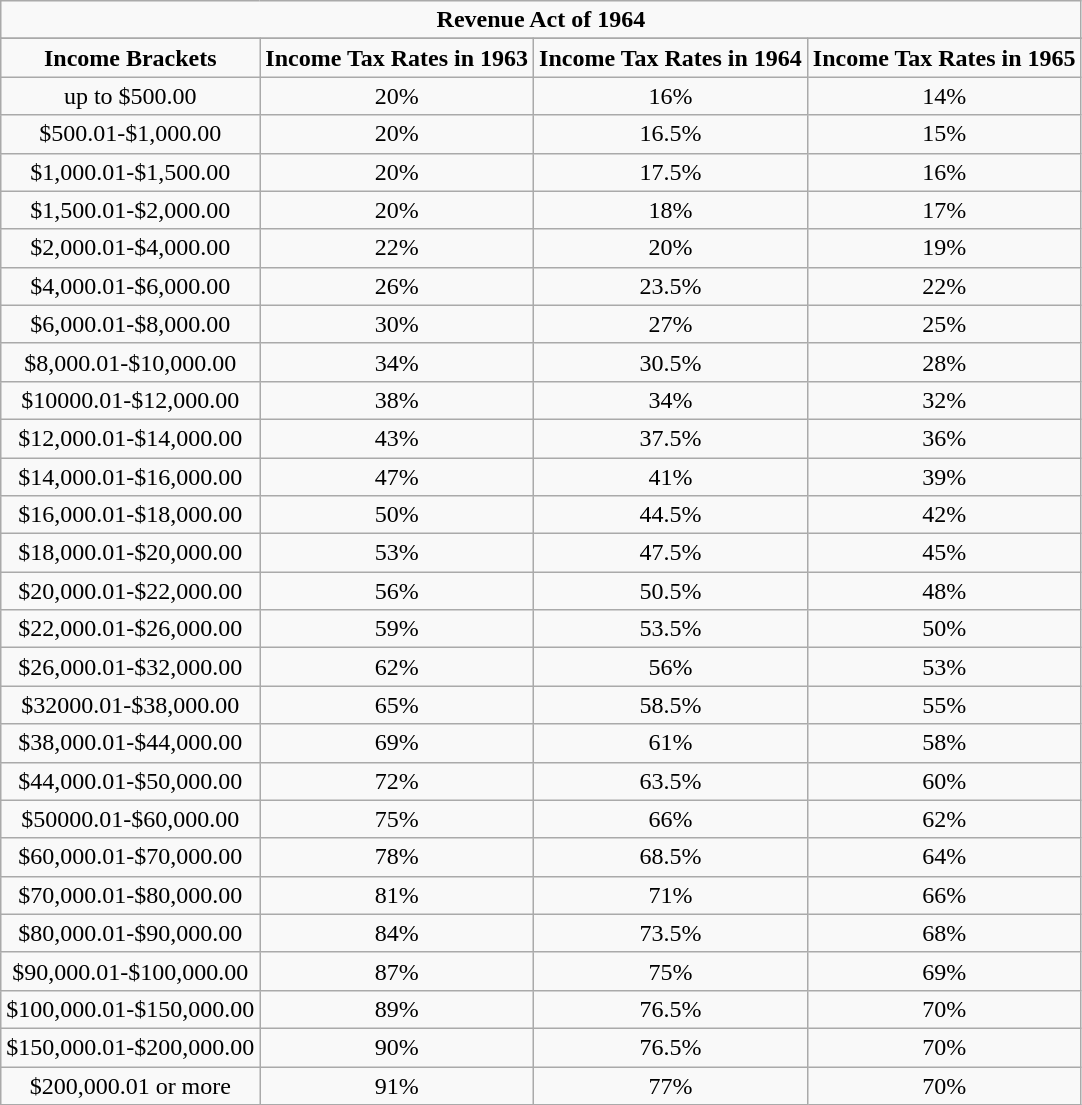<table class="wikitable" style="text-align: center;">
<tr>
<td colspan="6"><strong>Revenue Act of 1964</strong></td>
</tr>
<tr>
</tr>
<tr>
<td colspan="1"><strong>Income Brackets</strong></td>
<td colspan="1"><strong>Income Tax Rates in 1963</strong></td>
<td colspan="1"><strong>Income Tax Rates in 1964</strong></td>
<td colspan="1"><strong>Income Tax Rates in 1965</strong></td>
</tr>
<tr>
<td>up to $500.00</td>
<td>20%</td>
<td>16%</td>
<td>14%</td>
</tr>
<tr>
<td>$500.01-$1,000.00</td>
<td>20%</td>
<td>16.5%</td>
<td>15%</td>
</tr>
<tr>
<td>$1,000.01-$1,500.00</td>
<td>20%</td>
<td>17.5%</td>
<td>16%</td>
</tr>
<tr>
<td>$1,500.01-$2,000.00</td>
<td>20%</td>
<td>18%</td>
<td>17%</td>
</tr>
<tr>
<td>$2,000.01-$4,000.00</td>
<td>22%</td>
<td>20%</td>
<td>19%</td>
</tr>
<tr>
<td>$4,000.01-$6,000.00</td>
<td>26%</td>
<td>23.5%</td>
<td>22%</td>
</tr>
<tr>
<td>$6,000.01-$8,000.00</td>
<td>30%</td>
<td>27%</td>
<td>25%</td>
</tr>
<tr>
<td>$8,000.01-$10,000.00</td>
<td>34%</td>
<td>30.5%</td>
<td>28%</td>
</tr>
<tr>
<td>$10000.01-$12,000.00</td>
<td>38%</td>
<td>34%</td>
<td>32%</td>
</tr>
<tr>
<td>$12,000.01-$14,000.00</td>
<td>43%</td>
<td>37.5%</td>
<td>36%</td>
</tr>
<tr>
<td>$14,000.01-$16,000.00</td>
<td>47%</td>
<td>41%</td>
<td>39%</td>
</tr>
<tr>
<td>$16,000.01-$18,000.00</td>
<td>50%</td>
<td>44.5%</td>
<td>42%</td>
</tr>
<tr>
<td>$18,000.01-$20,000.00</td>
<td>53%</td>
<td>47.5%</td>
<td>45%</td>
</tr>
<tr>
<td>$20,000.01-$22,000.00</td>
<td>56%</td>
<td>50.5%</td>
<td>48%</td>
</tr>
<tr>
<td>$22,000.01-$26,000.00</td>
<td>59%</td>
<td>53.5%</td>
<td>50%</td>
</tr>
<tr>
<td>$26,000.01-$32,000.00</td>
<td>62%</td>
<td>56%</td>
<td>53%</td>
</tr>
<tr>
<td>$32000.01-$38,000.00</td>
<td>65%</td>
<td>58.5%</td>
<td>55%</td>
</tr>
<tr>
<td>$38,000.01-$44,000.00</td>
<td>69%</td>
<td>61%</td>
<td>58%</td>
</tr>
<tr>
<td>$44,000.01-$50,000.00</td>
<td>72%</td>
<td>63.5%</td>
<td>60%</td>
</tr>
<tr>
<td>$50000.01-$60,000.00</td>
<td>75%</td>
<td>66%</td>
<td>62%</td>
</tr>
<tr>
<td>$60,000.01-$70,000.00</td>
<td>78%</td>
<td>68.5%</td>
<td>64%</td>
</tr>
<tr>
<td>$70,000.01-$80,000.00</td>
<td>81%</td>
<td>71%</td>
<td>66%</td>
</tr>
<tr>
<td>$80,000.01-$90,000.00</td>
<td>84%</td>
<td>73.5%</td>
<td>68%</td>
</tr>
<tr>
<td>$90,000.01-$100,000.00</td>
<td>87%</td>
<td>75%</td>
<td>69%</td>
</tr>
<tr>
<td>$100,000.01-$150,000.00</td>
<td>89%</td>
<td>76.5%</td>
<td>70%</td>
</tr>
<tr>
<td>$150,000.01-$200,000.00</td>
<td>90%</td>
<td>76.5%</td>
<td>70%</td>
</tr>
<tr>
<td>$200,000.01 or more</td>
<td>91%</td>
<td>77%</td>
<td>70%</td>
</tr>
</table>
